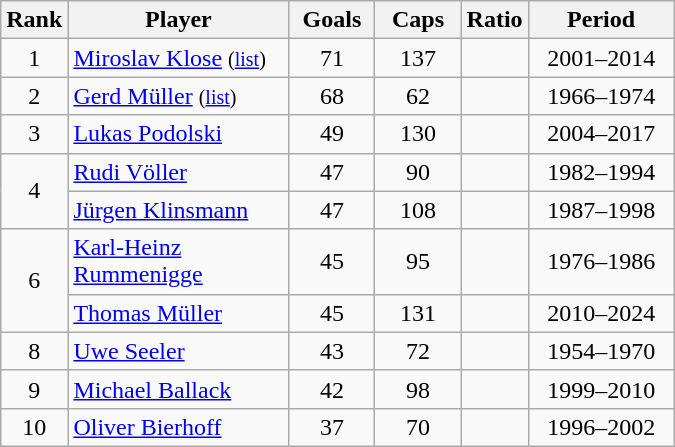<table class="wikitable sortable nowrap" style="text-align:center;">
<tr>
<th>Rank</th>
<th width="140">Player</th>
<th width="50">Goals</th>
<th width="50">Caps</th>
<th>Ratio</th>
<th width="90">Period</th>
</tr>
<tr>
<td>1</td>
<td style="text-align:left;"><a href='#'>Miroslav Klose</a> <small>(<a href='#'>list</a>)</small></td>
<td>71</td>
<td>137</td>
<td></td>
<td>2001–2014</td>
</tr>
<tr>
<td>2</td>
<td style="text-align:left;"><a href='#'>Gerd Müller</a> <small>(<a href='#'>list</a>)</small></td>
<td>68</td>
<td>62</td>
<td></td>
<td>1966–1974</td>
</tr>
<tr>
<td>3</td>
<td style="text-align:left;"><a href='#'>Lukas Podolski</a></td>
<td>49</td>
<td>130</td>
<td></td>
<td>2004–2017</td>
</tr>
<tr>
<td rowspan="2">4</td>
<td style="text-align:left;"><a href='#'>Rudi Völler</a></td>
<td>47</td>
<td>90</td>
<td></td>
<td>1982–1994</td>
</tr>
<tr>
<td style="text-align:left;"><a href='#'>Jürgen Klinsmann</a></td>
<td>47</td>
<td>108</td>
<td></td>
<td>1987–1998</td>
</tr>
<tr>
<td rowspan="2">6</td>
<td style="text-align:left;"><a href='#'>Karl-Heinz Rummenigge</a></td>
<td>45</td>
<td>95</td>
<td></td>
<td>1976–1986</td>
</tr>
<tr>
<td style="text-align:left;"><a href='#'>Thomas Müller</a></td>
<td>45</td>
<td>131</td>
<td></td>
<td>2010–2024</td>
</tr>
<tr>
<td>8</td>
<td style="text-align:left;"><a href='#'>Uwe Seeler</a></td>
<td>43</td>
<td>72</td>
<td></td>
<td>1954–1970</td>
</tr>
<tr>
<td>9</td>
<td style="text-align:left;"><a href='#'>Michael Ballack</a></td>
<td>42</td>
<td>98</td>
<td></td>
<td>1999–2010</td>
</tr>
<tr>
<td>10</td>
<td style="text-align:left;"><a href='#'>Oliver Bierhoff</a></td>
<td>37</td>
<td>70</td>
<td></td>
<td>1996–2002</td>
</tr>
</table>
